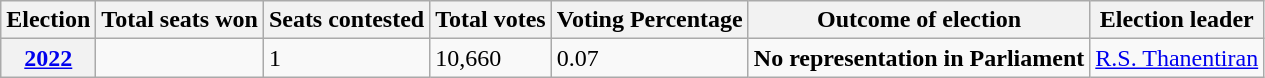<table class="wikitable">
<tr>
<th>Election</th>
<th>Total seats won</th>
<th>Seats contested</th>
<th>Total votes</th>
<th>Voting Percentage</th>
<th>Outcome of election</th>
<th>Election leader</th>
</tr>
<tr>
<th><a href='#'>2022</a></th>
<td></td>
<td>1</td>
<td>10,660</td>
<td>0.07</td>
<td><strong>No representation in Parliament</strong> </td>
<td><a href='#'>R.S. Thanentiran</a></td>
</tr>
</table>
